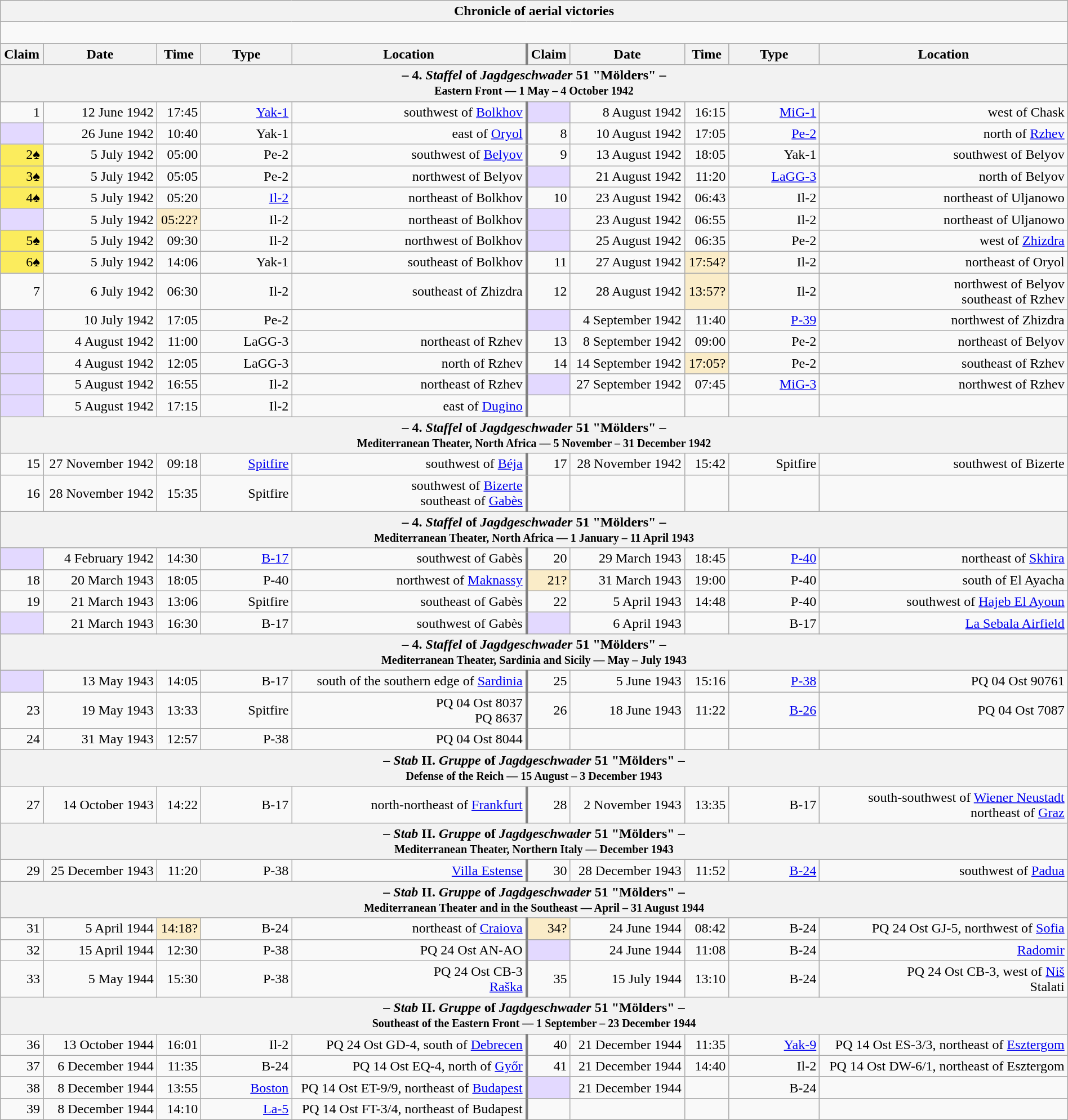<table class="wikitable plainrowheaders collapsible" style="margin-left: auto; margin-right: auto; border: none; text-align:right; width: 100%;">
<tr>
<th colspan="10">Chronicle of aerial victories</th>
</tr>
<tr>
<td colspan="10" style="text-align: left;"><br>

</td>
</tr>
<tr>
<th scope="col">Claim</th>
<th scope="col">Date</th>
<th scope="col">Time</th>
<th scope="col" width="100px">Type</th>
<th scope="col">Location</th>
<th scope="col" style="border-left: 3px solid grey;">Claim</th>
<th scope="col">Date</th>
<th scope="col">Time</th>
<th scope="col" width="100px">Type</th>
<th scope="col">Location</th>
</tr>
<tr>
<th colspan="10">– 4. <em>Staffel</em> of <em>Jagdgeschwader</em> 51 "Mölders" –<br><small>Eastern Front — 1 May – 4 October 1942</small></th>
</tr>
<tr>
<td>1</td>
<td>12 June 1942</td>
<td>17:45</td>
<td><a href='#'>Yak-1</a></td>
<td> southwest of <a href='#'>Bolkhov</a></td>
<td style="border-left: 3px solid grey; background:#e3d9ff;"></td>
<td>8 August 1942</td>
<td>16:15</td>
<td><a href='#'>MiG-1</a></td>
<td>west of Chask</td>
</tr>
<tr>
<td style="background:#e3d9ff;"></td>
<td>26 June 1942</td>
<td>10:40</td>
<td>Yak-1</td>
<td>east of <a href='#'>Oryol</a></td>
<td style="border-left: 3px solid grey;">8</td>
<td>10 August 1942</td>
<td>17:05</td>
<td><a href='#'>Pe-2</a></td>
<td> north of <a href='#'>Rzhev</a></td>
</tr>
<tr>
<td style="background:#fbec5d;">2♠</td>
<td>5 July 1942</td>
<td>05:00</td>
<td>Pe-2</td>
<td> southwest of <a href='#'>Belyov</a></td>
<td style="border-left: 3px solid grey;">9</td>
<td>13 August 1942</td>
<td>18:05</td>
<td>Yak-1</td>
<td> southwest of Belyov</td>
</tr>
<tr>
<td style="background:#fbec5d;">3♠</td>
<td>5 July 1942</td>
<td>05:05</td>
<td>Pe-2</td>
<td> northwest of Belyov</td>
<td style="border-left: 3px solid grey; background:#e3d9ff;"></td>
<td>21 August 1942</td>
<td>11:20</td>
<td><a href='#'>LaGG-3</a></td>
<td> north of Belyov</td>
</tr>
<tr>
<td style="background:#fbec5d;">4♠</td>
<td>5 July 1942</td>
<td>05:20</td>
<td><a href='#'>Il-2</a></td>
<td> northeast of Bolkhov</td>
<td style="border-left: 3px solid grey;">10</td>
<td>23 August 1942</td>
<td>06:43</td>
<td>Il-2</td>
<td> northeast of Uljanowo</td>
</tr>
<tr>
<td style="background:#e3d9ff;"></td>
<td>5 July 1942</td>
<td style="background:#faecc8">05:22?</td>
<td>Il-2</td>
<td> northeast of Bolkhov</td>
<td style="border-left: 3px solid grey; background:#e3d9ff;"></td>
<td>23 August 1942</td>
<td>06:55</td>
<td>Il-2</td>
<td>northeast of Uljanowo</td>
</tr>
<tr>
<td style="background:#fbec5d;">5♠</td>
<td>5 July 1942</td>
<td>09:30</td>
<td>Il-2</td>
<td> northwest of Bolkhov</td>
<td style="border-left: 3px solid grey; background:#e3d9ff;"></td>
<td>25 August 1942</td>
<td>06:35</td>
<td>Pe-2</td>
<td>west of <a href='#'>Zhizdra</a></td>
</tr>
<tr>
<td style="background:#fbec5d;">6♠</td>
<td>5 July 1942</td>
<td>14:06</td>
<td>Yak-1</td>
<td> southeast of Bolkhov</td>
<td style="border-left: 3px solid grey;">11</td>
<td>27 August 1942</td>
<td style="background:#faecc8">17:54?</td>
<td>Il-2</td>
<td> northeast of Oryol</td>
</tr>
<tr>
<td>7</td>
<td>6 July 1942</td>
<td>06:30</td>
<td>Il-2</td>
<td> southeast of Zhizdra</td>
<td style="border-left: 3px solid grey;">12</td>
<td>28 August 1942</td>
<td style="background:#faecc8">13:57?</td>
<td>Il-2</td>
<td> northwest of Belyov<br> southeast of Rzhev</td>
</tr>
<tr>
<td style="background:#e3d9ff;"></td>
<td>10 July 1942</td>
<td>17:05</td>
<td>Pe-2</td>
<td></td>
<td style="border-left: 3px solid grey; background:#e3d9ff;"></td>
<td>4 September 1942</td>
<td>11:40</td>
<td><a href='#'>P-39</a></td>
<td>northwest of Zhizdra</td>
</tr>
<tr>
<td style="background:#e3d9ff;"></td>
<td>4 August 1942</td>
<td>11:00</td>
<td>LaGG-3</td>
<td>northeast of Rzhev</td>
<td style="border-left: 3px solid grey;">13</td>
<td>8 September 1942</td>
<td>09:00</td>
<td>Pe-2</td>
<td> northeast of Belyov</td>
</tr>
<tr>
<td style="background:#e3d9ff;"></td>
<td>4 August 1942</td>
<td>12:05</td>
<td>LaGG-3</td>
<td> north of Rzhev</td>
<td style="border-left: 3px solid grey;">14</td>
<td>14 September 1942</td>
<td style="background:#faecc8">17:05?</td>
<td>Pe-2</td>
<td> southeast of Rzhev</td>
</tr>
<tr>
<td style="background:#e3d9ff;"></td>
<td>5 August 1942</td>
<td>16:55</td>
<td>Il-2</td>
<td> northeast of Rzhev</td>
<td style="border-left: 3px solid grey; background:#e3d9ff;"></td>
<td>27 September 1942</td>
<td>07:45</td>
<td><a href='#'>MiG-3</a></td>
<td> northwest of Rzhev</td>
</tr>
<tr>
<td style="background:#e3d9ff;"></td>
<td>5 August 1942</td>
<td>17:15</td>
<td>Il-2</td>
<td>east of <a href='#'>Dugino</a></td>
<td style="border-left: 3px solid grey;"></td>
<td></td>
<td></td>
<td></td>
<td></td>
</tr>
<tr>
<th colspan="10">– 4. <em>Staffel</em> of <em>Jagdgeschwader</em> 51 "Mölders" –<br><small>Mediterranean Theater, North Africa — 5 November – 31 December 1942</small></th>
</tr>
<tr>
<td>15</td>
<td>27 November 1942</td>
<td>09:18</td>
<td><a href='#'>Spitfire</a></td>
<td> southwest of <a href='#'>Béja</a></td>
<td style="border-left: 3px solid grey;">17</td>
<td>28 November 1942</td>
<td>15:42</td>
<td>Spitfire</td>
<td> southwest of Bizerte</td>
</tr>
<tr>
<td>16</td>
<td>28 November 1942</td>
<td>15:35</td>
<td>Spitfire</td>
<td> southwest of <a href='#'>Bizerte</a><br> southeast of <a href='#'>Gabès</a></td>
<td style="border-left: 3px solid grey;"></td>
<td></td>
<td></td>
<td></td>
<td></td>
</tr>
<tr>
<th colspan="10">– 4. <em>Staffel</em> of <em>Jagdgeschwader</em> 51 "Mölders" –<br><small>Mediterranean Theater, North Africa — 1 January – 11 April 1943</small></th>
</tr>
<tr>
<td style="background:#e3d9ff;"></td>
<td>4 February 1942</td>
<td>14:30</td>
<td><a href='#'>B-17</a></td>
<td>southwest of Gabès</td>
<td style="border-left: 3px solid grey;">20</td>
<td>29 March 1943</td>
<td>18:45</td>
<td><a href='#'>P-40</a></td>
<td> northeast of <a href='#'>Skhira</a></td>
</tr>
<tr>
<td>18</td>
<td>20 March 1943</td>
<td>18:05</td>
<td>P-40</td>
<td> northwest of <a href='#'>Maknassy</a></td>
<td style="border-left: 3px solid grey; background:#faecc8">21?</td>
<td>31 March 1943</td>
<td>19:00</td>
<td>P-40</td>
<td>south of El Ayacha</td>
</tr>
<tr>
<td>19</td>
<td>21 March 1943</td>
<td>13:06</td>
<td>Spitfire</td>
<td> southeast of Gabès</td>
<td style="border-left: 3px solid grey;">22</td>
<td>5 April 1943</td>
<td>14:48</td>
<td>P-40</td>
<td> southwest of <a href='#'>Hajeb El Ayoun</a></td>
</tr>
<tr>
<td style="background:#e3d9ff;"></td>
<td>21 March 1943</td>
<td>16:30</td>
<td>B-17</td>
<td> southwest of Gabès</td>
<td style="border-left: 3px solid grey; background:#e3d9ff;"></td>
<td>6 April 1943</td>
<td></td>
<td>B-17</td>
<td><a href='#'>La Sebala Airfield</a></td>
</tr>
<tr>
<th colspan="10">– 4. <em>Staffel</em> of <em>Jagdgeschwader</em> 51 "Mölders" –<br><small>Mediterranean Theater, Sardinia and Sicily — May – July 1943</small></th>
</tr>
<tr>
<td style="background:#e3d9ff;"></td>
<td>13 May 1943</td>
<td>14:05</td>
<td>B-17</td>
<td> south of the southern edge of <a href='#'>Sardinia</a></td>
<td style="border-left: 3px solid grey;">25</td>
<td>5 June 1943</td>
<td>15:16</td>
<td><a href='#'>P-38</a></td>
<td>PQ 04 Ost 90761</td>
</tr>
<tr>
<td>23</td>
<td>19 May 1943</td>
<td>13:33</td>
<td>Spitfire</td>
<td>PQ 04 Ost 8037<br>PQ 8637</td>
<td style="border-left: 3px solid grey;">26</td>
<td>18 June 1943</td>
<td>11:22</td>
<td><a href='#'>B-26</a></td>
<td>PQ 04 Ost 7087</td>
</tr>
<tr>
<td>24</td>
<td>31 May 1943</td>
<td>12:57</td>
<td>P-38</td>
<td>PQ 04 Ost 8044</td>
<td style="border-left: 3px solid grey;"></td>
<td></td>
<td></td>
<td></td>
<td></td>
</tr>
<tr>
<th colspan="10">– <em>Stab</em> II. <em>Gruppe</em> of <em>Jagdgeschwader</em> 51 "Mölders" –<br><small>Defense of the Reich — 15 August – 3 December 1943</small></th>
</tr>
<tr>
<td>27</td>
<td>14 October 1943</td>
<td>14:22</td>
<td>B-17</td>
<td> north-northeast of <a href='#'>Frankfurt</a></td>
<td style="border-left: 3px solid grey;">28</td>
<td>2 November 1943</td>
<td>13:35</td>
<td>B-17</td>
<td> south-southwest of <a href='#'>Wiener Neustadt</a><br>northeast of <a href='#'>Graz</a></td>
</tr>
<tr>
<th colspan="10">– <em>Stab</em> II. <em>Gruppe</em> of <em>Jagdgeschwader</em> 51 "Mölders" –<br><small>Mediterranean Theater, Northern Italy — December 1943</small></th>
</tr>
<tr>
<td>29</td>
<td>25 December 1943</td>
<td>11:20</td>
<td>P-38</td>
<td><a href='#'>Villa Estense</a></td>
<td style="border-left: 3px solid grey;">30</td>
<td>28 December 1943</td>
<td>11:52</td>
<td><a href='#'>B-24</a></td>
<td> southwest of <a href='#'>Padua</a></td>
</tr>
<tr>
<th colspan="10">– <em>Stab</em> II. <em>Gruppe</em> of <em>Jagdgeschwader</em> 51 "Mölders" –<br><small>Mediterranean Theater and in the Southeast — April – 31 August 1944</small></th>
</tr>
<tr>
<td>31</td>
<td>5 April 1944</td>
<td style="background:#faecc8">14:18?</td>
<td>B-24</td>
<td> northeast of <a href='#'>Craiova</a></td>
<td style="border-left: 3px solid grey; background:#faecc8">34?</td>
<td>24 June 1944</td>
<td>08:42</td>
<td>B-24</td>
<td>PQ 24 Ost GJ-5,  northwest of <a href='#'>Sofia</a></td>
</tr>
<tr>
<td>32</td>
<td>15 April 1944</td>
<td>12:30</td>
<td>P-38</td>
<td>PQ 24 Ost AN-AO</td>
<td style="border-left: 3px solid grey; background:#e3d9ff;"></td>
<td>24 June 1944</td>
<td>11:08</td>
<td>B-24</td>
<td><a href='#'>Radomir</a></td>
</tr>
<tr>
<td>33</td>
<td>5 May 1944</td>
<td>15:30</td>
<td>P-38</td>
<td>PQ 24 Ost CB-3<br><a href='#'>Raška</a></td>
<td style="border-left: 3px solid grey;">35</td>
<td>15 July 1944</td>
<td>13:10</td>
<td>B-24</td>
<td>PQ 24 Ost CB-3,  west of <a href='#'>Niš</a><br>Stalati</td>
</tr>
<tr>
<th colspan="10">– <em>Stab</em> II. <em>Gruppe</em> of <em>Jagdgeschwader</em> 51 "Mölders" –<br><small>Southeast of the Eastern Front — 1 September – 23 December 1944</small></th>
</tr>
<tr>
<td>36</td>
<td>13 October 1944</td>
<td>16:01</td>
<td>Il-2</td>
<td>PQ 24 Ost GD-4,  south of <a href='#'>Debrecen</a></td>
<td style="border-left: 3px solid grey;">40</td>
<td>21 December 1944</td>
<td>11:35</td>
<td><a href='#'>Yak-9</a></td>
<td>PQ 14 Ost ES-3/3,  northeast of <a href='#'>Esztergom</a></td>
</tr>
<tr>
<td>37</td>
<td>6 December 1944</td>
<td>11:35</td>
<td>B-24</td>
<td>PQ 14 Ost EQ-4,  north of <a href='#'>Győr</a></td>
<td style="border-left: 3px solid grey;">41</td>
<td>21 December 1944</td>
<td>14:40</td>
<td>Il-2</td>
<td>PQ 14 Ost DW-6/1,  northeast of Esztergom</td>
</tr>
<tr>
<td>38</td>
<td>8 December 1944</td>
<td>13:55</td>
<td><a href='#'>Boston</a></td>
<td>PQ 14 Ost ET-9/9,  northeast of <a href='#'>Budapest</a></td>
<td style="border-left: 3px solid grey; background:#e3d9ff;"></td>
<td>21 December 1944</td>
<td></td>
<td>B-24</td>
<td></td>
</tr>
<tr>
<td>39</td>
<td>8 December 1944</td>
<td>14:10</td>
<td><a href='#'>La-5</a></td>
<td>PQ 14 Ost FT-3/4,  northeast of Budapest</td>
<td style="border-left: 3px solid grey;"></td>
<td></td>
<td></td>
<td></td>
<td></td>
</tr>
</table>
